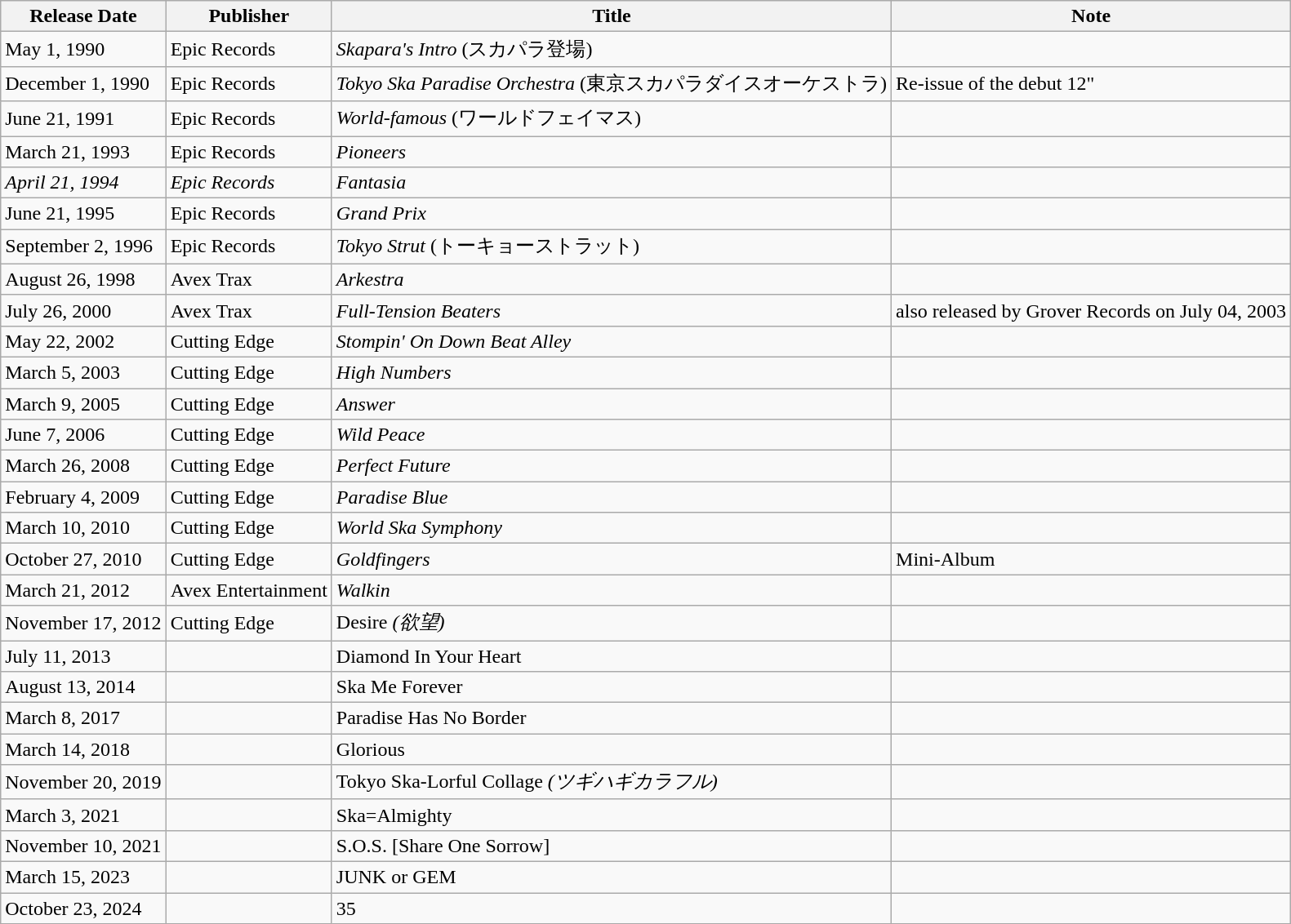<table class="wikitable sortable">
<tr>
<th>Release Date</th>
<th>Publisher</th>
<th>Title</th>
<th>Note</th>
</tr>
<tr>
<td>May 1, 1990</td>
<td>Epic Records</td>
<td><em>Skapara's Intro</em> (スカパラ登場)</td>
<td></td>
</tr>
<tr>
<td>December 1, 1990</td>
<td>Epic Records</td>
<td><em>Tokyo Ska Paradise Orchestra</em> (東京スカパラダイスオーケストラ)</td>
<td>Re-issue of the debut 12"</td>
</tr>
<tr>
<td>June 21, 1991</td>
<td>Epic Records</td>
<td><em>World-famous</em> (ワールドフェイマス)</td>
<td></td>
</tr>
<tr>
<td>March 21, 1993</td>
<td>Epic Records</td>
<td><em>Pioneers</em></td>
<td></td>
</tr>
<tr>
<td><em>April 21, 1994</em></td>
<td><em>Epic Records</em></td>
<td><em>Fantasia</em></td>
<td></td>
</tr>
<tr>
<td>June 21, 1995</td>
<td>Epic Records</td>
<td><em>Grand Prix</em></td>
<td></td>
</tr>
<tr>
<td>September 2, 1996</td>
<td>Epic Records</td>
<td><em>Tokyo Strut</em> (トーキョーストラット)</td>
<td></td>
</tr>
<tr>
<td>August 26, 1998</td>
<td>Avex Trax</td>
<td><em>Arkestra</em></td>
<td></td>
</tr>
<tr>
<td>July 26, 2000</td>
<td>Avex Trax</td>
<td><em>Full-Tension Beaters</em></td>
<td>also released by Grover Records on July 04, 2003</td>
</tr>
<tr>
<td>May 22, 2002</td>
<td>Cutting Edge</td>
<td><em>Stompin' On Down Beat Alley</em></td>
<td></td>
</tr>
<tr>
<td>March 5, 2003</td>
<td>Cutting Edge</td>
<td><em>High Numbers</em></td>
<td></td>
</tr>
<tr>
<td>March 9, 2005</td>
<td>Cutting Edge</td>
<td><em>Answer</em></td>
<td></td>
</tr>
<tr>
<td>June 7, 2006</td>
<td>Cutting Edge</td>
<td><em>Wild Peace</em></td>
<td></td>
</tr>
<tr>
<td>March 26, 2008</td>
<td>Cutting Edge</td>
<td><em>Perfect Future</em></td>
<td></td>
</tr>
<tr>
<td>February 4, 2009</td>
<td>Cutting Edge</td>
<td><em>Paradise Blue</em></td>
<td></td>
</tr>
<tr>
<td>March 10, 2010</td>
<td>Cutting Edge</td>
<td><em>World Ska Symphony</em></td>
<td></td>
</tr>
<tr>
<td>October 27, 2010</td>
<td>Cutting Edge</td>
<td><em>Goldfingers</em></td>
<td>Mini-Album</td>
</tr>
<tr>
<td>March 21, 2012</td>
<td>Avex Entertainment</td>
<td><em>Walkin<strong></td>
<td></td>
</tr>
<tr>
<td>November 17, 2012</td>
<td>Cutting Edge</td>
<td></em>Desire<em> (欲望)</td>
<td></td>
</tr>
<tr>
<td>July 11, 2013</td>
<td></td>
<td></em>Diamond In Your Heart<em></td>
<td></td>
</tr>
<tr>
<td>August 13, 2014</td>
<td></td>
<td></em>Ska Me Forever<em></td>
<td></td>
</tr>
<tr>
<td>March 8, 2017</td>
<td></td>
<td></em>Paradise Has No Border<em></td>
<td></td>
</tr>
<tr>
<td>March 14, 2018</td>
<td></td>
<td></em>Glorious<em></td>
<td></td>
</tr>
<tr>
<td>November 20, 2019</td>
<td></td>
<td></em>Tokyo Ska-Lorful Collage<em> (ツギハギカラフル)</td>
<td></td>
</tr>
<tr>
<td>March 3, 2021</td>
<td></td>
<td></em>Ska=Almighty<em></td>
<td></td>
</tr>
<tr>
<td>November 10, 2021</td>
<td></td>
<td></em>S.O.S. [Share One Sorrow]<em></td>
<td></td>
</tr>
<tr>
<td>March 15, 2023</td>
<td></td>
<td></em>JUNK or GEM<em></td>
<td></td>
</tr>
<tr>
<td>October 23, 2024</td>
<td></td>
<td></em>35<em></td>
<td></td>
</tr>
</table>
